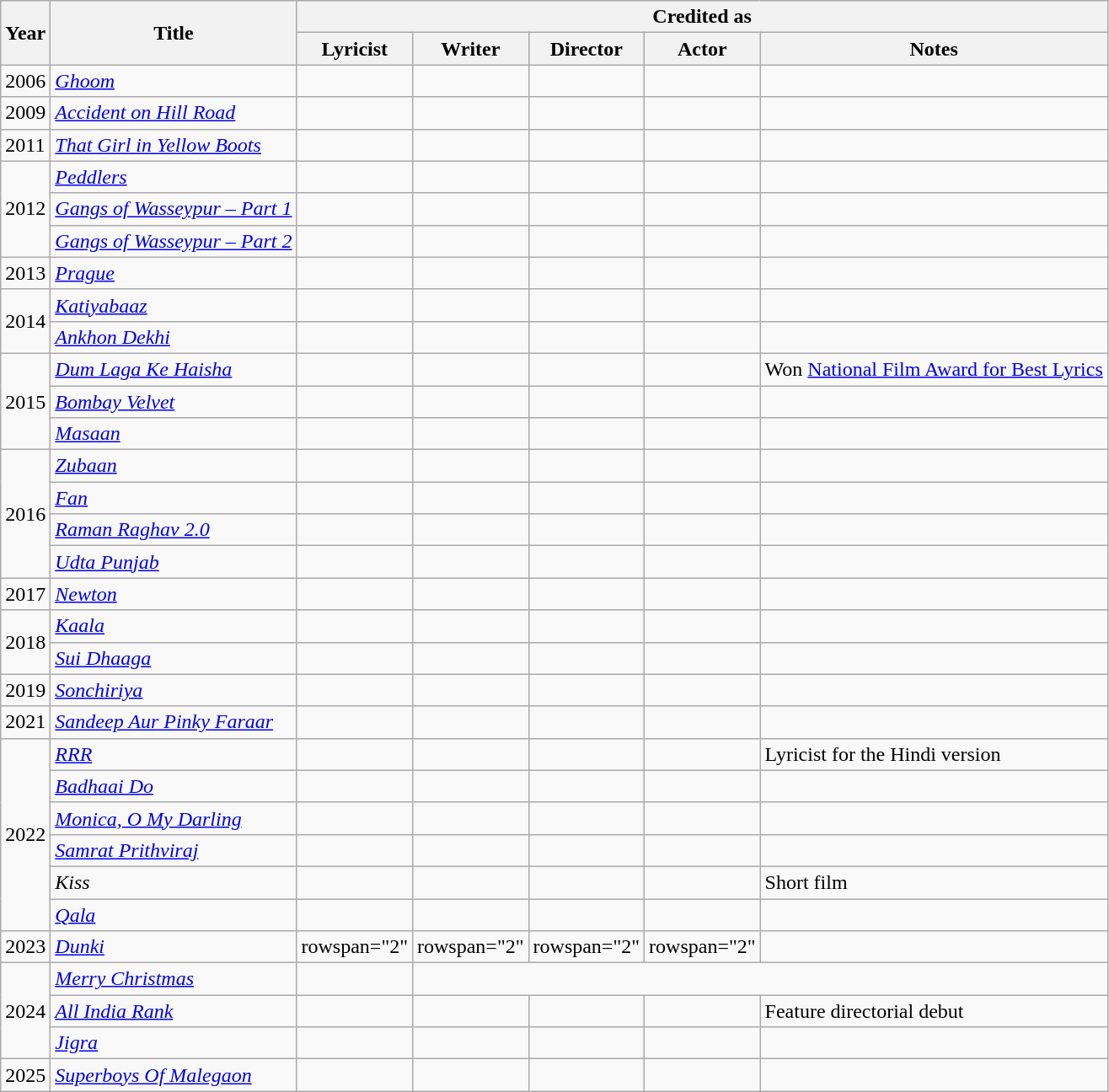<table class="wikitable">
<tr>
<th rowspan="2">Year</th>
<th rowspan="2">Title</th>
<th colspan="5">Credited as</th>
</tr>
<tr>
<th>Lyricist</th>
<th>Writer</th>
<th>Director</th>
<th>Actor</th>
<th>Notes</th>
</tr>
<tr>
<td>2006</td>
<td><em><a href='#'>Ghoom</a></em></td>
<td></td>
<td></td>
<td></td>
<td></td>
<td></td>
</tr>
<tr>
<td>2009</td>
<td><em><a href='#'>Accident on Hill Road</a></em></td>
<td></td>
<td></td>
<td></td>
<td></td>
<td></td>
</tr>
<tr>
<td>2011</td>
<td><em><a href='#'>That Girl in Yellow Boots</a></em></td>
<td></td>
<td></td>
<td></td>
<td></td>
<td></td>
</tr>
<tr>
<td rowspan="3">2012</td>
<td><em><a href='#'>Peddlers</a></em></td>
<td></td>
<td></td>
<td></td>
<td></td>
<td></td>
</tr>
<tr>
<td><em><a href='#'>Gangs of Wasseypur – Part 1</a></em></td>
<td></td>
<td></td>
<td></td>
<td></td>
<td></td>
</tr>
<tr>
<td><em><a href='#'>Gangs of Wasseypur – Part 2</a></em></td>
<td></td>
<td></td>
<td></td>
<td></td>
<td></td>
</tr>
<tr>
<td>2013</td>
<td><em><a href='#'>Prague</a></em></td>
<td></td>
<td></td>
<td></td>
<td></td>
<td></td>
</tr>
<tr>
<td rowspan="2">2014</td>
<td><em><a href='#'>Katiyabaaz</a></em></td>
<td></td>
<td></td>
<td></td>
<td></td>
<td></td>
</tr>
<tr>
<td><em><a href='#'>Ankhon Dekhi</a></em></td>
<td></td>
<td></td>
<td></td>
<td></td>
<td></td>
</tr>
<tr>
<td rowspan="3">2015</td>
<td><em><a href='#'>Dum Laga Ke Haisha</a></em></td>
<td></td>
<td></td>
<td></td>
<td></td>
<td>Won <a href='#'>National Film Award for Best Lyrics</a></td>
</tr>
<tr>
<td><em><a href='#'>Bombay Velvet</a></em> </td>
<td></td>
<td></td>
<td></td>
<td></td>
<td></td>
</tr>
<tr>
<td><em><a href='#'>Masaan</a></em> </td>
<td></td>
<td></td>
<td></td>
<td></td>
<td></td>
</tr>
<tr>
<td rowspan="4">2016</td>
<td><em><a href='#'>Zubaan</a></em></td>
<td></td>
<td></td>
<td></td>
<td></td>
<td></td>
</tr>
<tr>
<td><em><a href='#'>Fan</a></em></td>
<td></td>
<td></td>
<td></td>
<td></td>
<td></td>
</tr>
<tr>
<td><em><a href='#'>Raman Raghav 2.0</a></em></td>
<td></td>
<td></td>
<td></td>
<td></td>
<td></td>
</tr>
<tr>
<td><em><a href='#'>Udta Punjab</a></em></td>
<td></td>
<td></td>
<td></td>
<td></td>
<td></td>
</tr>
<tr>
<td>2017</td>
<td><em><a href='#'>Newton</a></em></td>
<td></td>
<td></td>
<td></td>
<td></td>
<td></td>
</tr>
<tr>
<td rowspan="2">2018</td>
<td><em><a href='#'>Kaala</a></em></td>
<td></td>
<td></td>
<td></td>
<td></td>
<td></td>
</tr>
<tr>
<td><em><a href='#'>Sui Dhaaga</a></em></td>
<td></td>
<td></td>
<td></td>
<td></td>
<td></td>
</tr>
<tr>
<td>2019</td>
<td><em><a href='#'>Sonchiriya</a></em></td>
<td></td>
<td></td>
<td></td>
<td></td>
<td></td>
</tr>
<tr>
<td>2021</td>
<td><em><a href='#'>Sandeep Aur Pinky Faraar</a></em></td>
<td></td>
<td></td>
<td></td>
<td></td>
<td></td>
</tr>
<tr>
<td rowspan="6">2022</td>
<td><em><a href='#'>RRR</a></em></td>
<td></td>
<td></td>
<td></td>
<td></td>
<td>Lyricist for the Hindi version</td>
</tr>
<tr>
<td><em><a href='#'>Badhaai Do</a></em></td>
<td></td>
<td></td>
<td></td>
<td></td>
<td></td>
</tr>
<tr>
<td><em><a href='#'>Monica, O My Darling</a></em></td>
<td></td>
<td></td>
<td></td>
<td></td>
<td></td>
</tr>
<tr>
<td><em><a href='#'>Samrat Prithviraj</a></em></td>
<td></td>
<td></td>
<td></td>
<td></td>
<td></td>
</tr>
<tr>
<td><em>Kiss</em></td>
<td></td>
<td></td>
<td></td>
<td></td>
<td>Short film</td>
</tr>
<tr>
<td><em><a href='#'>Qala</a></em></td>
<td></td>
<td></td>
<td></td>
<td></td>
<td></td>
</tr>
<tr>
<td>2023</td>
<td><em><a href='#'>Dunki</a></em></td>
<td>rowspan="2" </td>
<td>rowspan="2" </td>
<td>rowspan="2" </td>
<td>rowspan="2" </td>
<td></td>
</tr>
<tr>
<td rowspan="3">2024</td>
<td><em><a href='#'>Merry Christmas</a></em></td>
<td></td>
</tr>
<tr>
<td><em><a href='#'>All India Rank</a></em></td>
<td></td>
<td></td>
<td></td>
<td></td>
<td>Feature directorial debut</td>
</tr>
<tr>
<td><em><a href='#'>Jigra</a></em></td>
<td></td>
<td></td>
<td></td>
<td></td>
<td></td>
</tr>
<tr>
<td>2025</td>
<td><a href='#'><em>Superboys Of Malegaon</em></a></td>
<td></td>
<td></td>
<td></td>
<td></td>
<td></td>
</tr>
</table>
